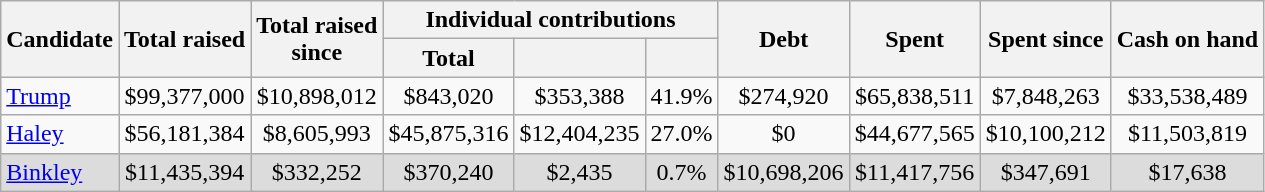<table class="wikitable sortable" style="text-align:center;">
<tr>
<th scope="col" rowspan=2>Candidate</th>
<th scope="col" data-sort-type=currency rowspan=2>Total raised</th>
<th scope="col" data-sort-type=currency rowspan=2>Total raised<br>since </th>
<th scope="col" colspan=3>Individual contributions</th>
<th scope="col" data-sort-type=currency rowspan=2>Debt</th>
<th scope="col" data-sort-type=currency rowspan=2>Spent</th>
<th scope="col" data-sort-type=currency rowspan=2>Spent since<br></th>
<th scope="col" data-sort-type=currency rowspan=2>Cash on hand</th>
</tr>
<tr>
<th scope="col" data-sort-type=currency>Total</th>
<th scope="col" data-sort-type=currency></th>
<th scope="col" data-sort-type=number></th>
</tr>
<tr>
<td style="text-align: left;"><a href='#'>Trump</a></td>
<td>$99,377,000</td>
<td>$10,898,012</td>
<td>$843,020</td>
<td>$353,388</td>
<td>41.9%</td>
<td>$274,920</td>
<td>$65,838,511</td>
<td>$7,848,263</td>
<td>$33,538,489</td>
</tr>
<tr>
<td style="text-align: left;"><a href='#'>Haley</a></td>
<td>$56,181,384</td>
<td>$8,605,993</td>
<td>$45,875,316</td>
<td>$12,404,235</td>
<td>27.0%</td>
<td>$0</td>
<td>$44,677,565</td>
<td>$10,100,212</td>
<td>$11,503,819</td>
</tr>
<tr style=background:gainsboro>
<td style="text-align: left;"><a href='#'>Binkley</a></td>
<td>$11,435,394</td>
<td>$332,252</td>
<td>$370,240</td>
<td>$2,435</td>
<td>0.7%</td>
<td>$10,698,206</td>
<td>$11,417,756</td>
<td>$347,691</td>
<td>$17,638</td>
</tr>
</table>
